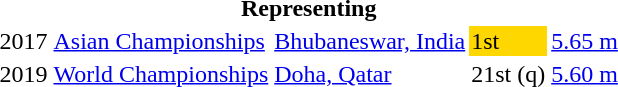<table>
<tr>
<th colspan="5">Representing </th>
</tr>
<tr>
<td>2017</td>
<td><a href='#'>Asian Championships</a></td>
<td><a href='#'>Bhubaneswar, India</a></td>
<td bgcolor=gold>1st</td>
<td><a href='#'>5.65 m</a></td>
</tr>
<tr>
<td>2019</td>
<td><a href='#'>World Championships</a></td>
<td><a href='#'>Doha, Qatar</a></td>
<td>21st (q)</td>
<td><a href='#'>5.60 m</a></td>
</tr>
</table>
